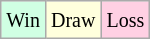<table class="wikitable">
<tr>
<td style="background-color: #d0ffe3;"><small>Win</small></td>
<td style="background-color: #ffffdd;"><small>Draw</small></td>
<td style="background-color: #ffd0e3;"><small>Loss</small></td>
</tr>
</table>
